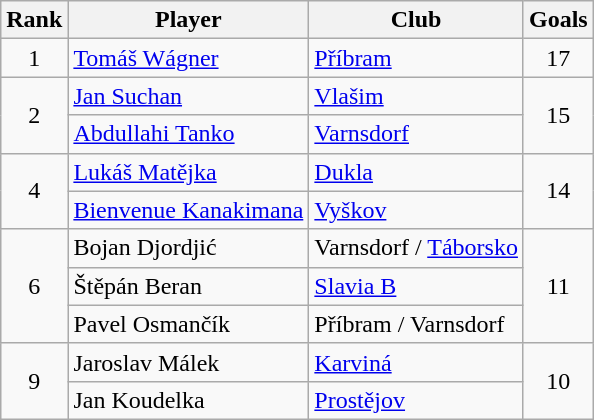<table class="wikitable" style="text-align: center;">
<tr>
<th>Rank</th>
<th>Player</th>
<th>Club</th>
<th>Goals</th>
</tr>
<tr>
<td>1</td>
<td align="left"> <a href='#'>Tomáš Wágner</a></td>
<td align="left"><a href='#'>Příbram</a></td>
<td>17</td>
</tr>
<tr>
<td rowspan=2>2</td>
<td align="left"> <a href='#'>Jan Suchan</a></td>
<td align="left"><a href='#'>Vlašim</a></td>
<td rowspan=2>15</td>
</tr>
<tr>
<td align="left"> <a href='#'>Abdullahi Tanko</a></td>
<td align="left"><a href='#'>Varnsdorf</a></td>
</tr>
<tr>
<td rowspan=2>4</td>
<td align="left"> <a href='#'>Lukáš Matějka</a></td>
<td align="left"><a href='#'>Dukla</a></td>
<td rowspan=2>14</td>
</tr>
<tr>
<td align="left"> <a href='#'>Bienvenue Kanakimana</a></td>
<td align="left"><a href='#'>Vyškov</a></td>
</tr>
<tr>
<td rowspan=3>6</td>
<td align="left"> Bojan Djordjić</td>
<td align="left">Varnsdorf / <a href='#'>Táborsko</a></td>
<td rowspan=3>11</td>
</tr>
<tr>
<td align="left"> Štěpán Beran</td>
<td align="left"><a href='#'>Slavia B</a></td>
</tr>
<tr>
<td align="left"> Pavel Osmančík</td>
<td align="left">Příbram / Varnsdorf</td>
</tr>
<tr>
<td rowspan=2>9</td>
<td align="left"> Jaroslav Málek</td>
<td align="left"><a href='#'>Karviná</a></td>
<td rowspan=2>10</td>
</tr>
<tr>
<td align="left"> Jan Koudelka</td>
<td align="left"><a href='#'>Prostějov</a></td>
</tr>
</table>
